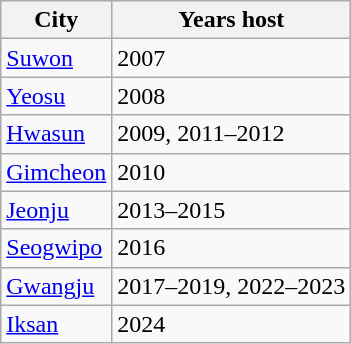<table class=wikitable>
<tr>
<th>City</th>
<th>Years host</th>
</tr>
<tr>
<td><a href='#'>Suwon</a></td>
<td>2007</td>
</tr>
<tr>
<td><a href='#'>Yeosu</a></td>
<td>2008</td>
</tr>
<tr>
<td><a href='#'>Hwasun</a></td>
<td>2009, 2011–2012</td>
</tr>
<tr>
<td><a href='#'>Gimcheon</a></td>
<td>2010</td>
</tr>
<tr>
<td><a href='#'>Jeonju</a></td>
<td>2013–2015</td>
</tr>
<tr>
<td><a href='#'>Seogwipo</a></td>
<td>2016</td>
</tr>
<tr>
<td><a href='#'>Gwangju</a></td>
<td>2017–2019, 2022–2023</td>
</tr>
<tr>
<td><a href='#'>Iksan</a></td>
<td>2024</td>
</tr>
</table>
